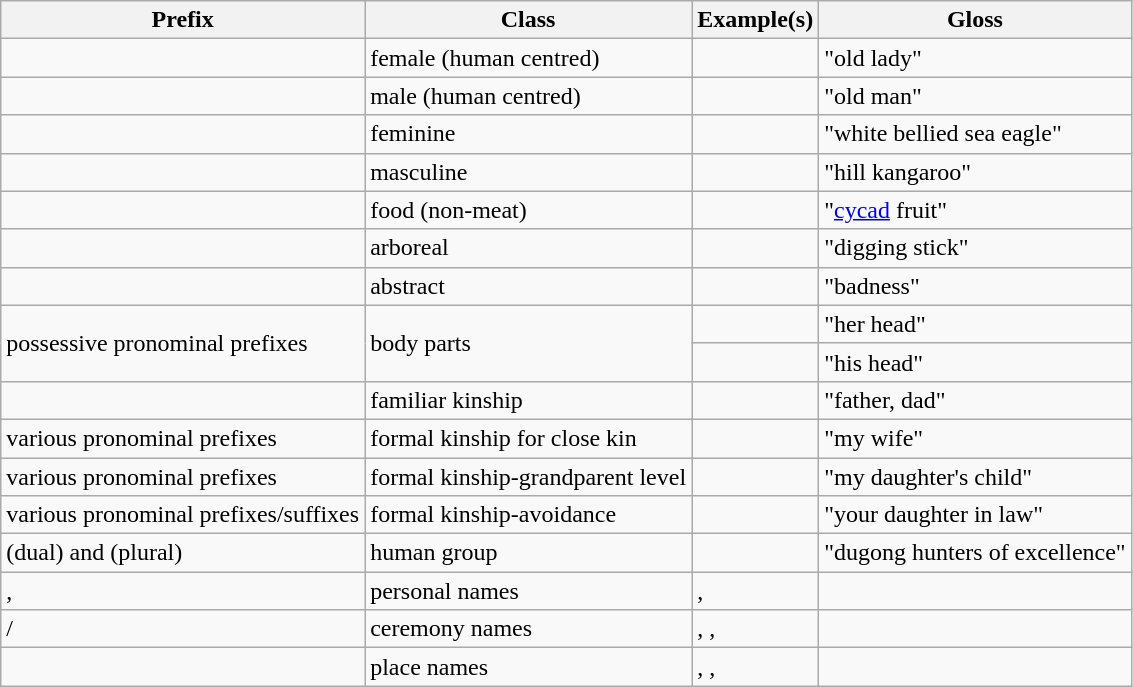<table class="wikitable">
<tr>
<th scope="col">Prefix</th>
<th scope="col">Class</th>
<th scope="col">Example(s)</th>
<th scope="col">Gloss</th>
</tr>
<tr>
<td></td>
<td>female (human centred)</td>
<td></td>
<td>"old lady"</td>
</tr>
<tr>
<td> </td>
<td>male (human centred)</td>
<td> </td>
<td>"old man"</td>
</tr>
<tr>
<td></td>
<td>feminine</td>
<td></td>
<td>"white bellied sea eagle"</td>
</tr>
<tr>
<td></td>
<td>masculine</td>
<td></td>
<td>"hill kangaroo"</td>
</tr>
<tr>
<td></td>
<td>food (non-meat)</td>
<td></td>
<td>"<a href='#'>cycad</a> fruit"</td>
</tr>
<tr>
<td></td>
<td>arboreal</td>
<td></td>
<td>"digging stick"</td>
</tr>
<tr>
<td></td>
<td>abstract</td>
<td></td>
<td>"badness"</td>
</tr>
<tr>
<td rowspan=2>possessive pronominal prefixes</td>
<td rowspan=2>body parts</td>
<td></td>
<td>"her head"</td>
</tr>
<tr>
<td> </td>
<td>"his head"</td>
</tr>
<tr>
<td></td>
<td>familiar kinship</td>
<td></td>
<td>"father, dad"</td>
</tr>
<tr>
<td>various pronominal prefixes</td>
<td>formal kinship for close kin</td>
<td></td>
<td>"my wife"</td>
</tr>
<tr>
<td>various pronominal prefixes</td>
<td>formal kinship-grandparent level</td>
<td></td>
<td>"my daughter's child"</td>
</tr>
<tr>
<td>various pronominal prefixes/suffixes</td>
<td>formal kinship-avoidance</td>
<td></td>
<td>"your daughter in law"</td>
</tr>
<tr>
<td> (dual) and  (plural)</td>
<td>human group</td>
<td></td>
<td>"dugong hunters of excellence"</td>
</tr>
<tr>
<td>,  </td>
<td>personal names</td>
<td>,  </td>
<td></td>
</tr>
<tr>
<td> / </td>
<td>ceremony names</td>
<td>, , </td>
<td></td>
</tr>
<tr>
<td></td>
<td>place names</td>
<td>, , </td>
<td></td>
</tr>
</table>
